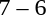<table style="text-align:center">
<tr>
<th width=200></th>
<th width=100></th>
<th width=200></th>
</tr>
<tr>
<td align=right><strong></strong></td>
<td>7 – 6</td>
<td align=left></td>
</tr>
</table>
